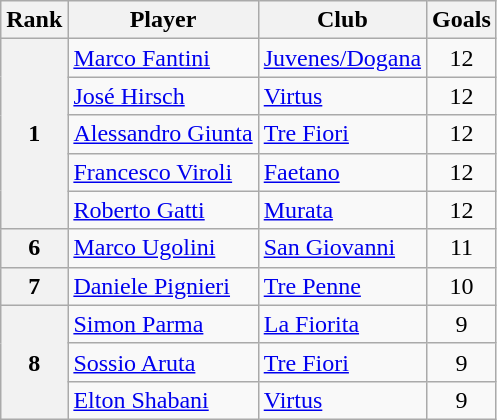<table class="wikitable">
<tr>
<th>Rank</th>
<th>Player</th>
<th>Club</th>
<th>Goals</th>
</tr>
<tr>
<th rowspan=5 align=center>1</th>
<td> <a href='#'>Marco Fantini</a></td>
<td><a href='#'>Juvenes/Dogana</a></td>
<td align=center>12</td>
</tr>
<tr>
<td> <a href='#'>José Hirsch</a></td>
<td><a href='#'>Virtus</a></td>
<td align=center>12</td>
</tr>
<tr>
<td> <a href='#'>Alessandro Giunta</a></td>
<td><a href='#'>Tre Fiori</a></td>
<td align=center>12</td>
</tr>
<tr>
<td> <a href='#'>Francesco Viroli</a></td>
<td><a href='#'>Faetano</a></td>
<td align=center>12</td>
</tr>
<tr>
<td> <a href='#'>Roberto Gatti</a></td>
<td><a href='#'>Murata</a></td>
<td align=center>12</td>
</tr>
<tr>
<th rowspan=1 align=center>6</th>
<td> <a href='#'>Marco Ugolini</a></td>
<td><a href='#'>San Giovanni</a></td>
<td align=center>11</td>
</tr>
<tr>
<th rowspan=1 align=center>7</th>
<td> <a href='#'>Daniele Pignieri</a></td>
<td><a href='#'>Tre Penne</a></td>
<td align=center>10</td>
</tr>
<tr>
<th rowspan=3 align=center>8</th>
<td> <a href='#'>Simon Parma</a></td>
<td><a href='#'>La Fiorita</a></td>
<td align=center>9</td>
</tr>
<tr>
<td> <a href='#'>Sossio Aruta</a></td>
<td><a href='#'>Tre Fiori</a></td>
<td align=center>9</td>
</tr>
<tr>
<td> <a href='#'>Elton Shabani</a></td>
<td><a href='#'>Virtus</a></td>
<td align=center>9</td>
</tr>
</table>
